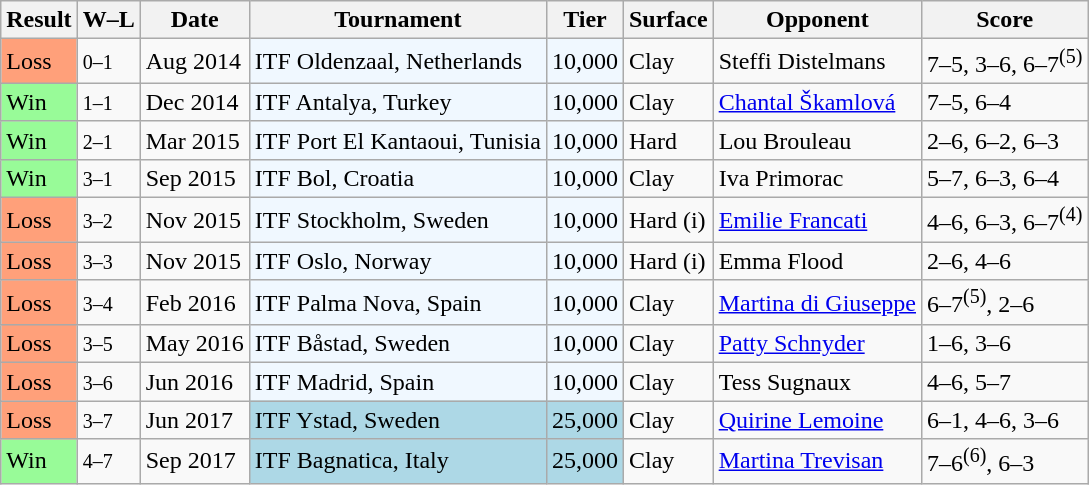<table class="sortable wikitable nowrap">
<tr>
<th>Result</th>
<th class="unsortable">W–L</th>
<th>Date</th>
<th>Tournament</th>
<th>Tier</th>
<th>Surface</th>
<th>Opponent</th>
<th class="unsortable">Score</th>
</tr>
<tr>
<td style="background:#ffa07a;">Loss</td>
<td><small>0–1</small></td>
<td>Aug 2014</td>
<td style="background:#f0f8ff;">ITF Oldenzaal, Netherlands</td>
<td style="background:#f0f8ff;">10,000</td>
<td>Clay</td>
<td> Steffi Distelmans</td>
<td>7–5, 3–6, 6–7<sup>(5)</sup></td>
</tr>
<tr>
<td style="background:#98fb98;">Win</td>
<td><small>1–1</small></td>
<td>Dec 2014</td>
<td style="background:#f0f8ff;">ITF Antalya, Turkey</td>
<td style="background:#f0f8ff;">10,000</td>
<td>Clay</td>
<td> <a href='#'>Chantal Škamlová</a></td>
<td>7–5, 6–4</td>
</tr>
<tr>
<td style="background:#98fb98;">Win</td>
<td><small>2–1</small></td>
<td>Mar 2015</td>
<td style="background:#f0f8ff;">ITF Port El Kantaoui, Tunisia</td>
<td style="background:#f0f8ff;">10,000</td>
<td>Hard</td>
<td> Lou Brouleau</td>
<td>2–6, 6–2, 6–3</td>
</tr>
<tr>
<td style="background:#98fb98;">Win</td>
<td><small>3–1</small></td>
<td>Sep 2015</td>
<td style="background:#f0f8ff;">ITF Bol, Croatia</td>
<td style="background:#f0f8ff;">10,000</td>
<td>Clay</td>
<td> Iva Primorac</td>
<td>5–7, 6–3, 6–4</td>
</tr>
<tr>
<td style="background:#ffa07a;">Loss</td>
<td><small>3–2</small></td>
<td>Nov 2015</td>
<td style="background:#f0f8ff;">ITF Stockholm, Sweden</td>
<td style="background:#f0f8ff;">10,000</td>
<td>Hard (i)</td>
<td> <a href='#'>Emilie Francati</a></td>
<td>4–6, 6–3, 6–7<sup>(4)</sup></td>
</tr>
<tr>
<td style="background:#ffa07a;">Loss</td>
<td><small>3–3</small></td>
<td>Nov 2015</td>
<td style="background:#f0f8ff;">ITF Oslo, Norway</td>
<td style="background:#f0f8ff;">10,000</td>
<td>Hard (i)</td>
<td> Emma Flood</td>
<td>2–6, 4–6</td>
</tr>
<tr>
<td style="background:#ffa07a;">Loss</td>
<td><small>3–4</small></td>
<td>Feb 2016</td>
<td style="background:#f0f8ff;">ITF Palma Nova, Spain</td>
<td style="background:#f0f8ff;">10,000</td>
<td>Clay</td>
<td> <a href='#'>Martina di Giuseppe</a></td>
<td>6–7<sup>(5)</sup>, 2–6</td>
</tr>
<tr>
<td style="background:#ffa07a;">Loss</td>
<td><small>3–5</small></td>
<td>May 2016</td>
<td style="background:#f0f8ff;">ITF Båstad, Sweden</td>
<td style="background:#f0f8ff;">10,000</td>
<td>Clay</td>
<td> <a href='#'>Patty Schnyder</a></td>
<td>1–6, 3–6</td>
</tr>
<tr>
<td style="background:#ffa07a;">Loss</td>
<td><small>3–6</small></td>
<td>Jun 2016</td>
<td style="background:#f0f8ff;">ITF Madrid, Spain</td>
<td style="background:#f0f8ff;">10,000</td>
<td>Clay</td>
<td> Tess Sugnaux</td>
<td>4–6, 5–7</td>
</tr>
<tr>
<td style="background:#ffa07a;">Loss</td>
<td><small>3–7</small></td>
<td>Jun 2017</td>
<td style="background:lightblue;">ITF Ystad, Sweden</td>
<td style="background:lightblue;">25,000</td>
<td>Clay</td>
<td> <a href='#'>Quirine Lemoine</a></td>
<td>6–1, 4–6, 3–6</td>
</tr>
<tr>
<td style="background:#98fb98;">Win</td>
<td><small>4–7</small></td>
<td>Sep 2017</td>
<td style="background:lightblue;">ITF Bagnatica, Italy</td>
<td style="background:lightblue;">25,000</td>
<td>Clay</td>
<td> <a href='#'>Martina Trevisan</a></td>
<td>7–6<sup>(6)</sup>, 6–3</td>
</tr>
</table>
